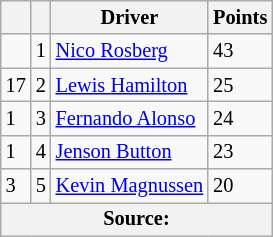<table class="wikitable" style="font-size: 85%;">
<tr>
<th></th>
<th></th>
<th>Driver</th>
<th>Points</th>
</tr>
<tr>
<td></td>
<td align="center">1</td>
<td> <a href='#'>Nico Rosberg</a></td>
<td>43</td>
</tr>
<tr>
<td> 17</td>
<td align="center">2</td>
<td> <a href='#'>Lewis Hamilton</a></td>
<td>25</td>
</tr>
<tr>
<td> 1</td>
<td align="center">3</td>
<td> <a href='#'>Fernando Alonso</a></td>
<td>24</td>
</tr>
<tr>
<td> 1</td>
<td align="center">4</td>
<td> <a href='#'>Jenson Button</a></td>
<td>23</td>
</tr>
<tr>
<td> 3</td>
<td align="center">5</td>
<td> <a href='#'>Kevin Magnussen</a></td>
<td>20</td>
</tr>
<tr>
<th colspan=4>Source: </th>
</tr>
</table>
